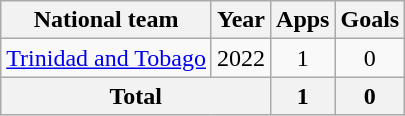<table class=wikitable style=text-align:center>
<tr>
<th>National team</th>
<th>Year</th>
<th>Apps</th>
<th>Goals</th>
</tr>
<tr>
<td rowspan="1"><a href='#'>Trinidad and Tobago</a></td>
<td>2022</td>
<td>1</td>
<td>0</td>
</tr>
<tr>
<th colspan="2">Total</th>
<th>1</th>
<th>0</th>
</tr>
</table>
